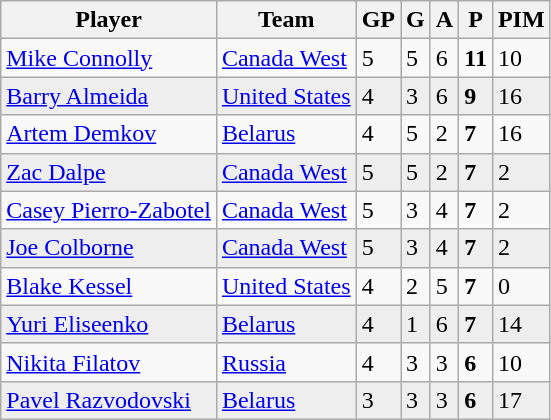<table class="wikitable">
<tr>
<th>Player</th>
<th>Team</th>
<th>GP</th>
<th>G</th>
<th>A</th>
<th>P</th>
<th>PIM</th>
</tr>
<tr>
<td> <a href='#'>Mike Connolly</a></td>
<td><a href='#'>Canada West</a></td>
<td>5</td>
<td>5</td>
<td>6</td>
<td><strong>11</strong></td>
<td>10</td>
</tr>
<tr style="background:#eee">
<td> <a href='#'>Barry Almeida</a></td>
<td><a href='#'>United States</a></td>
<td>4</td>
<td>3</td>
<td>6</td>
<td><strong>9</strong></td>
<td>16</td>
</tr>
<tr>
<td> <a href='#'>Artem Demkov</a></td>
<td><a href='#'>Belarus</a></td>
<td>4</td>
<td>5</td>
<td>2</td>
<td><strong>7</strong></td>
<td>16</td>
</tr>
<tr style="background:#eee">
<td> <a href='#'>Zac Dalpe</a></td>
<td><a href='#'>Canada West</a></td>
<td>5</td>
<td>5</td>
<td>2</td>
<td><strong>7</strong></td>
<td>2</td>
</tr>
<tr>
<td> <a href='#'>Casey Pierro-Zabotel</a></td>
<td><a href='#'>Canada West</a></td>
<td>5</td>
<td>3</td>
<td>4</td>
<td><strong>7</strong></td>
<td>2</td>
</tr>
<tr style="background:#eee">
<td> <a href='#'>Joe Colborne</a></td>
<td><a href='#'>Canada West</a></td>
<td>5</td>
<td>3</td>
<td>4</td>
<td><strong>7</strong></td>
<td>2</td>
</tr>
<tr>
<td> <a href='#'>Blake Kessel</a></td>
<td><a href='#'>United States</a></td>
<td>4</td>
<td>2</td>
<td>5</td>
<td><strong>7</strong></td>
<td>0</td>
</tr>
<tr style="background:#eee">
<td> <a href='#'>Yuri Eliseenko</a></td>
<td><a href='#'>Belarus</a></td>
<td>4</td>
<td>1</td>
<td>6</td>
<td><strong>7</strong></td>
<td>14</td>
</tr>
<tr>
<td> <a href='#'>Nikita Filatov</a></td>
<td><a href='#'>Russia</a></td>
<td>4</td>
<td>3</td>
<td>3</td>
<td><strong>6</strong></td>
<td>10</td>
</tr>
<tr style="background:#eee">
<td> <a href='#'>Pavel Razvodovski</a></td>
<td><a href='#'>Belarus</a></td>
<td>3</td>
<td>3</td>
<td>3</td>
<td><strong>6</strong></td>
<td>17</td>
</tr>
</table>
